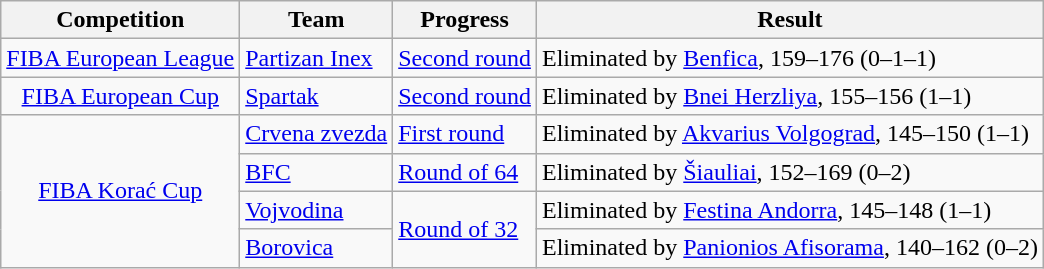<table class="wikitable">
<tr>
<th>Competition</th>
<th>Team</th>
<th>Progress</th>
<th>Result</th>
</tr>
<tr>
<td align="center"><a href='#'>FIBA European League</a></td>
<td><a href='#'>Partizan Inex</a></td>
<td><a href='#'>Second round</a></td>
<td>Eliminated by  <a href='#'>Benfica</a>, 159–176 (0–1–1)</td>
</tr>
<tr>
<td align="center"><a href='#'>FIBA European Cup</a></td>
<td><a href='#'>Spartak</a></td>
<td><a href='#'>Second round</a></td>
<td>Eliminated by  <a href='#'>Bnei Herzliya</a>, 155–156 (1–1)</td>
</tr>
<tr>
<td rowspan="4" align="center"><a href='#'>FIBA Korać Cup</a></td>
<td><a href='#'>Crvena zvezda</a></td>
<td><a href='#'>First round</a></td>
<td>Eliminated by  <a href='#'>Akvarius Volgograd</a>, 145–150 (1–1)</td>
</tr>
<tr>
<td><a href='#'>BFC</a></td>
<td><a href='#'>Round of 64</a></td>
<td>Eliminated by  <a href='#'>Šiauliai</a>, 152–169 (0–2)</td>
</tr>
<tr>
<td><a href='#'>Vojvodina</a></td>
<td rowspan=2><a href='#'>Round of 32</a></td>
<td>Eliminated by  <a href='#'>Festina Andorra</a>, 145–148 (1–1)</td>
</tr>
<tr>
<td><a href='#'>Borovica</a></td>
<td>Eliminated by  <a href='#'>Panionios Afisorama</a>, 140–162 (0–2)</td>
</tr>
</table>
